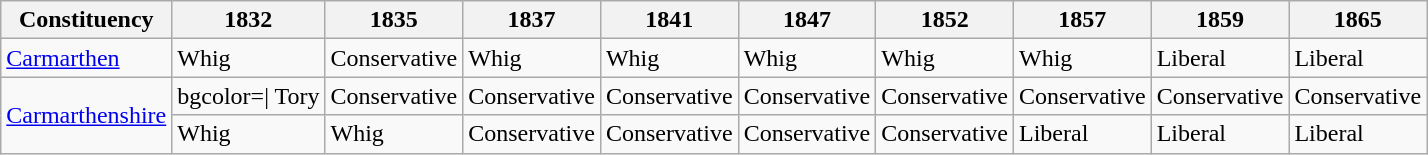<table class=wikitable sortable>
<tr>
<th>Constituency</th>
<th>1832</th>
<th>1835</th>
<th>1837</th>
<th>1841</th>
<th>1847</th>
<th>1852</th>
<th>1857</th>
<th>1859</th>
<th>1865</th>
</tr>
<tr>
<td><a href='#'>Carmarthen</a></td>
<td bgcolor=>Whig</td>
<td bgcolor=>Conservative</td>
<td bgcolor=>Whig</td>
<td bgcolor=>Whig</td>
<td bgcolor=>Whig</td>
<td bgcolor=>Whig</td>
<td bgcolor=>Whig</td>
<td bgcolor=>Liberal</td>
<td bgcolor=>Liberal</td>
</tr>
<tr>
<td rowspan=2><a href='#'>Carmarthenshire</a></td>
<td bgcolor=>bgcolor=| Tory</td>
<td bgcolor=>Conservative</td>
<td bgcolor=>Conservative</td>
<td bgcolor=>Conservative</td>
<td bgcolor=>Conservative</td>
<td bgcolor=>Conservative</td>
<td bgcolor=>Conservative</td>
<td bgcolor=>Conservative</td>
<td bgcolor=>Conservative</td>
</tr>
<tr>
<td bgcolor=>Whig</td>
<td bgcolor=>Whig</td>
<td bgcolor=>Conservative</td>
<td bgcolor=>Conservative</td>
<td bgcolor=>Conservative</td>
<td bgcolor=>Conservative</td>
<td bgcolor=>Liberal</td>
<td bgcolor=>Liberal</td>
<td bgcolor=>Liberal</td>
</tr>
</table>
